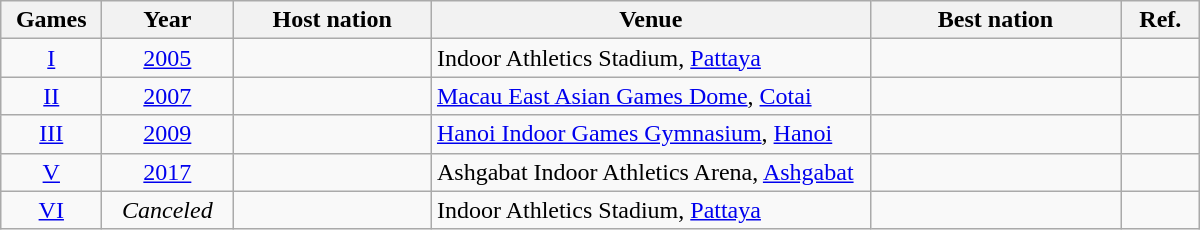<table class="wikitable">
<tr>
<th width=60>Games</th>
<th width=80>Year</th>
<th width=125>Host nation</th>
<th width=285>Venue</th>
<th width=160>Best nation</th>
<th width=45>Ref.</th>
</tr>
<tr>
<td align=center><a href='#'>I</a></td>
<td align=center><a href='#'>2005</a></td>
<td></td>
<td>Indoor Athletics Stadium, <a href='#'>Pattaya</a></td>
<td></td>
<td align=center></td>
</tr>
<tr>
<td align=center><a href='#'>II</a></td>
<td align=center><a href='#'>2007</a></td>
<td></td>
<td><a href='#'>Macau East Asian Games Dome</a>, <a href='#'>Cotai</a></td>
<td></td>
<td align=center></td>
</tr>
<tr>
<td align=center><a href='#'>III</a></td>
<td align=center><a href='#'>2009</a></td>
<td></td>
<td><a href='#'>Hanoi Indoor Games Gymnasium</a>, <a href='#'>Hanoi</a></td>
<td></td>
<td align=center></td>
</tr>
<tr>
<td align=center><a href='#'>V</a></td>
<td align=center><a href='#'>2017</a></td>
<td></td>
<td>Ashgabat Indoor Athletics Arena, <a href='#'>Ashgabat</a></td>
<td></td>
<td align=center></td>
</tr>
<tr>
<td align=center><a href='#'>VI</a></td>
<td align=center><em>Canceled</em></td>
<td></td>
<td>Indoor Athletics Stadium, <a href='#'>Pattaya</a></td>
<td></td>
<td align=center></td>
</tr>
</table>
